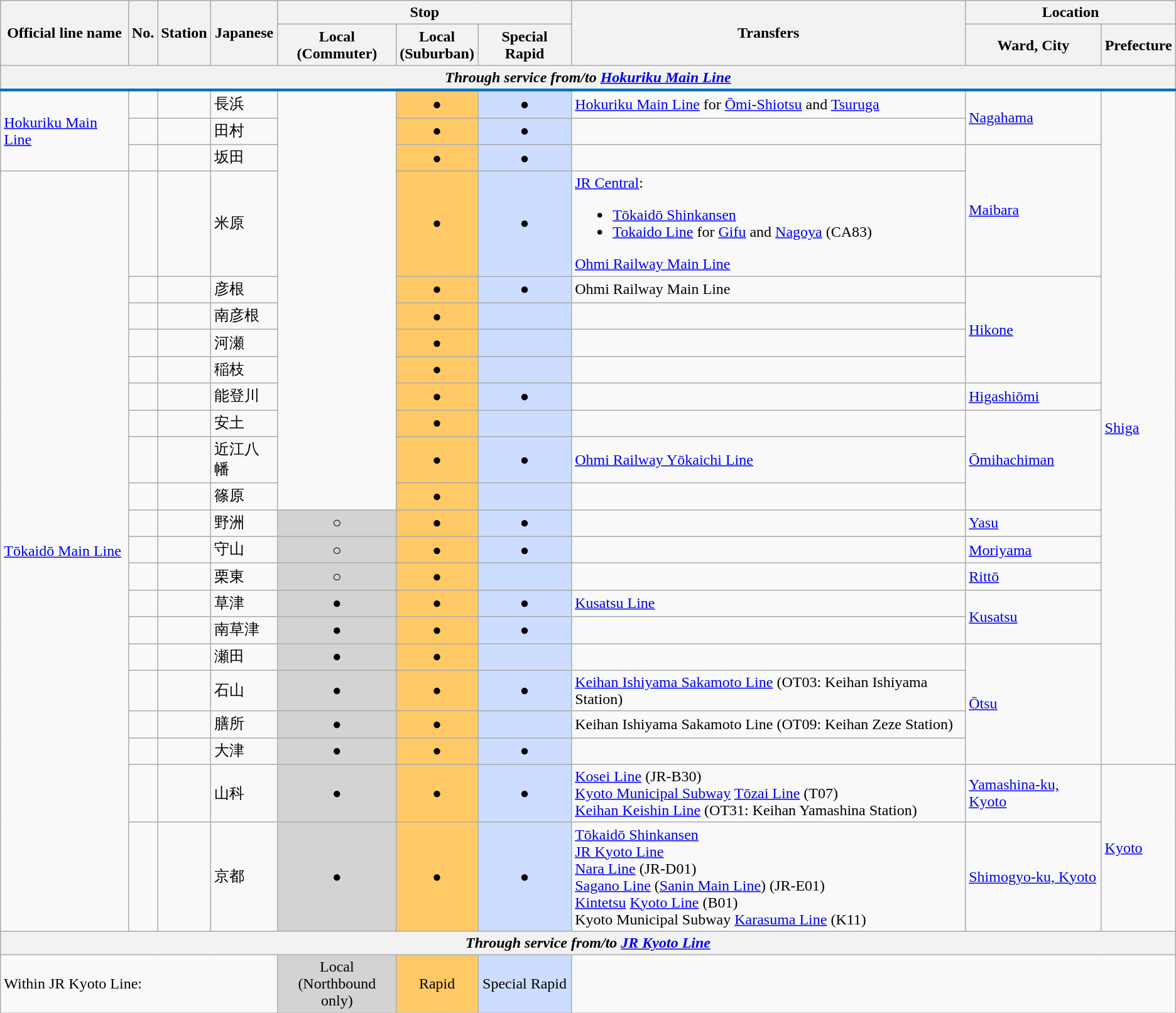<table class=wikitable>
<tr>
<th rowspan="2">Official line name</th>
<th rowspan=2>No.</th>
<th rowspan=2>Station</th>
<th rowspan=2>Japanese</th>
<th colspan=3>Stop</th>
<th rowspan=2>Transfers</th>
<th colspan=2>Location</th>
</tr>
<tr>
<th>Local<br>(Commuter)</th>
<th>Local<br>(Suburban)</th>
<th>Special Rapid</th>
<th>Ward, City</th>
<th>Prefecture</th>
</tr>
<tr>
<th colspan="10" style="border-bottom:solid 3px #0072bc;"><em>Through service from/to <a href='#'>Hokuriku Main Line</a></em></th>
</tr>
<tr style="">
<td rowspan="4"><a href='#'>Hokuriku Main Line</a></td>
<td></td>
<td></td>
<td>長浜</td>
<td rowspan="13"></td>
<td style="background-color:#ffc966;" align="center">●</td>
<td style="background-color:#cdf;" align="center">●</td>
<td> <a href='#'>Hokuriku Main Line</a> for <a href='#'>Ōmi-Shiotsu</a> and <a href='#'>Tsuruga</a></td>
<td rowspan="2"><a href='#'>Nagahama</a></td>
<td rowspan="22"><a href='#'>Shiga</a></td>
</tr>
<tr>
<td></td>
<td></td>
<td>田村</td>
<td style="background-color:#ffc966;" align="center">●</td>
<td style="background-color:#cdf;" align="center">●</td>
<td></td>
</tr>
<tr>
<td></td>
<td></td>
<td>坂田</td>
<td style="background-color:#ffc966;" align="center">●</td>
<td style="background-color:#cdf;" align="center">●</td>
<td></td>
<td rowspan="3"><a href='#'>Maibara</a></td>
</tr>
<tr>
<td rowspan="2"></td>
<td rowspan="2"></td>
<td rowspan="2">米原</td>
<td rowspan="2" style="background-color:#ffc966;" align="center">●</td>
<td rowspan="2" style="background-color:#cdf;" align="center">●</td>
<td rowspan="2"><a href='#'>JR Central</a>:<br><ul><li> <a href='#'>Tōkaidō Shinkansen</a></li><li> <a href='#'>Tokaido Line</a> for <a href='#'>Gifu</a> and <a href='#'>Nagoya</a> (CA83)</li></ul> <a href='#'>Ohmi Railway Main Line</a></td>
</tr>
<tr>
<td rowspan="20"><a href='#'>Tōkaidō Main Line</a></td>
</tr>
<tr>
<td></td>
<td></td>
<td>彦根</td>
<td style="background-color:#ffc966;" align="center">●</td>
<td style="background-color:#cdf;" align="center">●</td>
<td> Ohmi Railway Main Line</td>
<td rowspan="4"><a href='#'>Hikone</a></td>
</tr>
<tr>
<td></td>
<td></td>
<td>南彦根</td>
<td style="background-color:#ffc966;" align="center">●</td>
<td style="background-color:#cdf;" align="center"></td>
<td></td>
</tr>
<tr>
<td></td>
<td></td>
<td>河瀬</td>
<td style="background-color:#ffc966;" align="center">●</td>
<td style="background-color:#cdf;" align="center"></td>
<td></td>
</tr>
<tr>
<td></td>
<td></td>
<td>稲枝</td>
<td style="background-color:#ffc966;" align="center">●</td>
<td style="background-color:#cdf;" align="center"></td>
<td></td>
</tr>
<tr>
<td></td>
<td></td>
<td>能登川</td>
<td style="background-color:#ffc966;" align="center">●</td>
<td style="background-color:#cdf;" align="center">●</td>
<td></td>
<td><a href='#'>Higashiōmi</a></td>
</tr>
<tr>
<td></td>
<td></td>
<td>安土</td>
<td style="background-color:#ffc966;" align="center">●</td>
<td style="background-color:#cdf;" align="center"></td>
<td></td>
<td rowspan="3"><a href='#'>Ōmihachiman</a></td>
</tr>
<tr>
<td></td>
<td></td>
<td>近江八幡</td>
<td style="background-color:#ffc966;" align="center">●</td>
<td style="background-color:#cdf;" align="center">●</td>
<td> <a href='#'>Ohmi Railway Yōkaichi Line</a></td>
</tr>
<tr>
<td></td>
<td></td>
<td>篠原</td>
<td style="background-color:#ffc966;" align="center">●</td>
<td style="background-color:#cdf;" align="center"></td>
<td></td>
</tr>
<tr>
<td></td>
<td></td>
<td>野洲</td>
<td style="background-color:#d3d3d3;" align="center">○</td>
<td style="background-color:#ffc966;" align="center">●</td>
<td style="background-color:#cdf;" align="center">●</td>
<td></td>
<td><a href='#'>Yasu</a></td>
</tr>
<tr>
<td></td>
<td></td>
<td>守山</td>
<td style="background-color:#d3d3d3;" align="center">○</td>
<td style="background-color:#ffc966;" align="center">●</td>
<td style="background-color:#cdf;" align="center">●</td>
<td></td>
<td><a href='#'>Moriyama</a></td>
</tr>
<tr>
<td></td>
<td></td>
<td>栗東</td>
<td style="background-color:#d3d3d3;" align="center">○</td>
<td style="background-color:#ffc966;" align="center">●</td>
<td style="background-color:#cdf;" align="center"></td>
<td></td>
<td><a href='#'>Rittō</a></td>
</tr>
<tr>
<td></td>
<td></td>
<td>草津</td>
<td style="background-color:#d3d3d3;" align="center">●</td>
<td style="background-color:#ffc966;" align="center">●</td>
<td style="background-color:#cdf;" align="center">●</td>
<td> <a href='#'>Kusatsu Line</a></td>
<td rowspan="2"><a href='#'>Kusatsu</a></td>
</tr>
<tr>
<td></td>
<td></td>
<td>南草津</td>
<td style="background-color:#d3d3d3;" align="center">●</td>
<td style="background-color:#ffc966;" align="center">●</td>
<td style="background-color:#cdf;" align="center">●</td>
<td></td>
</tr>
<tr>
<td></td>
<td></td>
<td>瀬田</td>
<td style="background-color:#d3d3d3;" align="center">●</td>
<td style="background-color:#ffc966;" align="center">●</td>
<td style="background-color:#cdf;" align="center"></td>
<td></td>
<td rowspan="4"><a href='#'>Ōtsu</a></td>
</tr>
<tr>
<td></td>
<td></td>
<td>石山</td>
<td style="background-color:#d3d3d3;" align="center">●</td>
<td style="background-color:#ffc966;" align="center">●</td>
<td style="background-color:#cdf;" align="center">●</td>
<td> <a href='#'>Keihan Ishiyama Sakamoto Line</a> (OT03: Keihan Ishiyama Station)</td>
</tr>
<tr>
<td></td>
<td></td>
<td>膳所</td>
<td style="background-color:#d3d3d3;" align="center">●</td>
<td style="background-color:#ffc966;" align="center">●</td>
<td style="background-color:#cdf;" align="center"></td>
<td> Keihan Ishiyama Sakamoto Line (OT09: Keihan Zeze Station)</td>
</tr>
<tr>
<td></td>
<td></td>
<td>大津</td>
<td style="background-color:#d3d3d3;" align="center">●</td>
<td style="background-color:#ffc966;" align="center">●</td>
<td style="background-color:#cdf;" align="center">●</td>
<td></td>
</tr>
<tr>
<td></td>
<td></td>
<td>山科</td>
<td style="background-color:#d3d3d3;" align="center">●</td>
<td style="background-color:#ffc966;" align="center">●</td>
<td style="background-color:#cdf;" align="center">●</td>
<td> <a href='#'>Kosei Line</a> (JR-B30)<br> <a href='#'>Kyoto Municipal Subway</a> <a href='#'>Tōzai Line</a> (T07)<br> <a href='#'>Keihan Keishin Line</a> (OT31: Keihan Yamashina Station)</td>
<td><a href='#'>Yamashina-ku, Kyoto</a></td>
<td rowspan="2"><a href='#'>Kyoto</a></td>
</tr>
<tr>
<td></td>
<td></td>
<td>京都</td>
<td style="background-color:#d3d3d3;" align="center">●</td>
<td style="background-color:#ffc966;" align="center">●</td>
<td style="background-color:#cdf;" align="center">●</td>
<td> <a href='#'>Tōkaidō Shinkansen</a><br> <a href='#'>JR Kyoto Line</a><br> <a href='#'>Nara Line</a> (JR-D01)<br> <a href='#'>Sagano Line</a> (<a href='#'>Sanin Main Line</a>) (JR-E01)<br> <a href='#'>Kintetsu</a> <a href='#'>Kyoto Line</a> (B01)<br> Kyoto Municipal Subway <a href='#'>Karasuma Line</a> (K11)</td>
<td><a href='#'>Shimogyo-ku, Kyoto</a></td>
</tr>
<tr>
<th colspan="10"><em>Through service from/to <a href='#'>JR Kyoto Line</a></em></th>
</tr>
<tr>
<td colspan="4">Within JR Kyoto Line:</td>
<td style="background-color:#d3d3d3;" align="center">Local<br>(Northbound only)</td>
<td style="background-color:#ffc966;" align="center">Rapid</td>
<td style="background-color:#cdf;" align="center">Special Rapid</td>
<td colspan="3"></td>
</tr>
</table>
